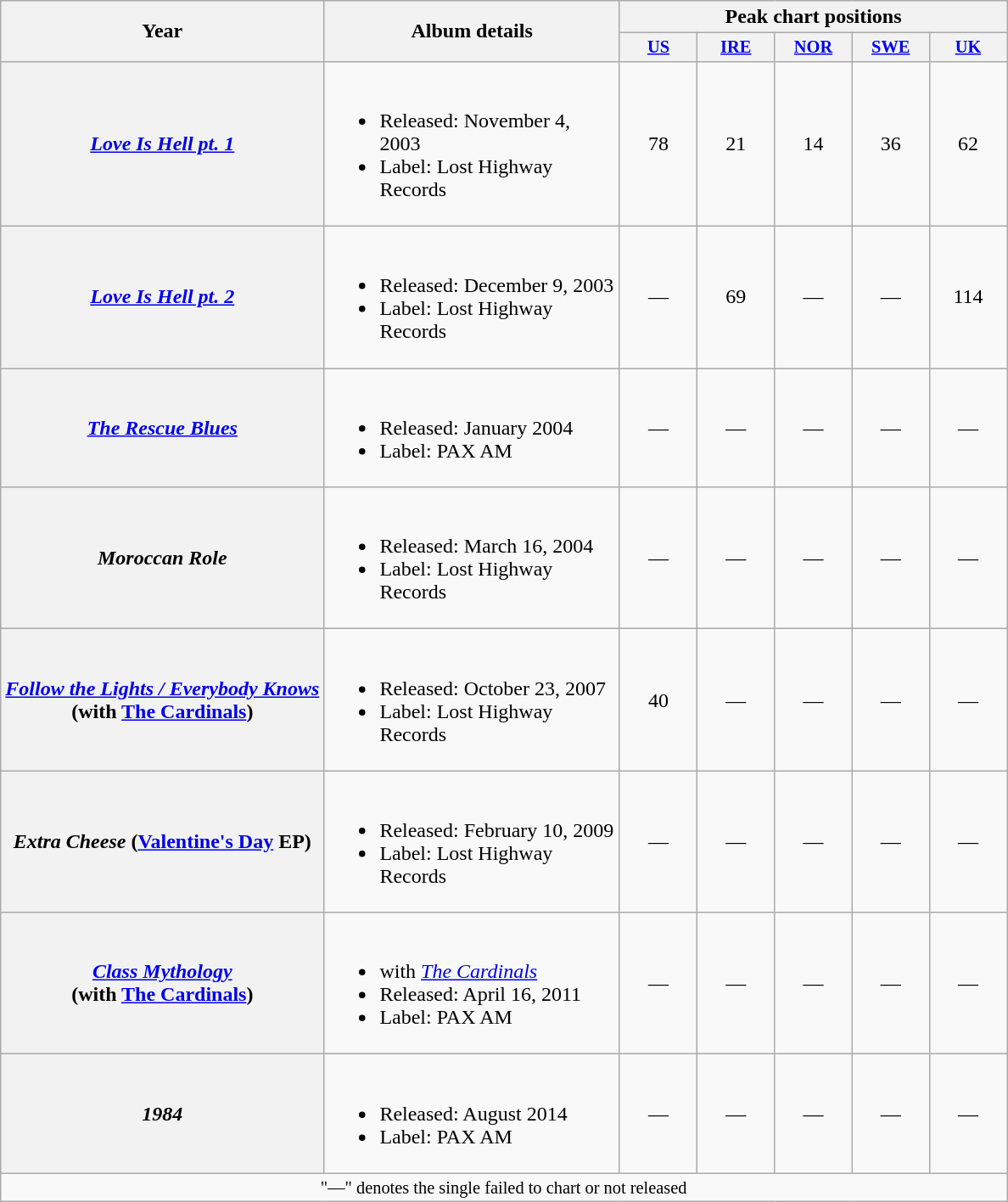<table class="wikitable plainrowheaders" style="text-align:center;">
<tr>
<th rowspan="2">Year</th>
<th rowspan="2" style="width:225px;">Album details</th>
<th colspan="5">Peak chart positions</th>
</tr>
<tr>
<th style="width:4em;font-size:85%"><a href='#'>US</a><br></th>
<th style="width:4em;font-size:85%"><a href='#'>IRE</a><br></th>
<th style="width:4em;font-size:85%"><a href='#'>NOR</a><br></th>
<th style="width:4em;font-size:85%"><a href='#'>SWE</a><br></th>
<th style="width:4em;font-size:85%"><a href='#'>UK</a><br></th>
</tr>
<tr>
<th scope="row"><em><a href='#'>Love Is Hell pt. 1</a></em></th>
<td style="text-align:left;"><br><ul><li>Released: November 4, 2003</li><li>Label: Lost Highway Records</li></ul></td>
<td>78</td>
<td>21</td>
<td>14</td>
<td>36</td>
<td>62</td>
</tr>
<tr>
<th scope="row"><em><a href='#'>Love Is Hell pt. 2</a></em></th>
<td style="text-align:left;"><br><ul><li>Released: December 9, 2003</li><li>Label: Lost Highway Records</li></ul></td>
<td>—</td>
<td>69</td>
<td>—</td>
<td>—</td>
<td>114</td>
</tr>
<tr>
<th scope="row"><em><a href='#'>The Rescue Blues</a></em></th>
<td style="text-align:left;"><br><ul><li>Released: January 2004</li><li>Label: PAX AM</li></ul></td>
<td>—</td>
<td>—</td>
<td>—</td>
<td>—</td>
<td>—</td>
</tr>
<tr>
<th scope="row"><em>Moroccan Role</em></th>
<td style="text-align:left;"><br><ul><li>Released: March 16, 2004</li><li>Label: Lost Highway Records</li></ul></td>
<td>—</td>
<td>—</td>
<td>—</td>
<td>—</td>
<td>—</td>
</tr>
<tr>
<th scope="row"><em><a href='#'>Follow the Lights / Everybody Knows</a></em><br><span>(with <a href='#'>The Cardinals</a>)</span></th>
<td style="text-align:left;"><br><ul><li>Released: October 23, 2007</li><li>Label: Lost Highway Records</li></ul></td>
<td>40</td>
<td>—</td>
<td>—</td>
<td>—</td>
<td>—</td>
</tr>
<tr>
<th scope="row"><em>Extra Cheese</em> (<a href='#'>Valentine's Day</a> EP)</th>
<td style="text-align:left;"><br><ul><li>Released: February 10, 2009</li><li>Label: Lost Highway Records</li></ul></td>
<td>—</td>
<td>—</td>
<td>—</td>
<td>—</td>
<td>—</td>
</tr>
<tr>
<th scope="row"><em><a href='#'>Class Mythology</a></em><br><span>(with <a href='#'>The Cardinals</a>)</span></th>
<td style="text-align:left;"><br><ul><li>with <em><a href='#'>The Cardinals</a></em></li><li>Released: April 16, 2011</li><li>Label: PAX AM</li></ul></td>
<td>—</td>
<td>—</td>
<td>—</td>
<td>—</td>
<td>—</td>
</tr>
<tr>
<th scope="row"><em>1984</em></th>
<td style="text-align:left;"><br><ul><li>Released: August 2014</li><li>Label: PAX AM</li></ul></td>
<td>—</td>
<td>—</td>
<td>—</td>
<td>—</td>
<td>—</td>
</tr>
<tr>
<td colspan="15" style="font-size:85%">"—" denotes the single failed to chart or not released</td>
</tr>
</table>
